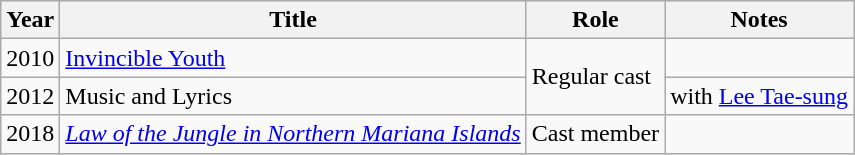<table class="wikitable" border="1">
<tr>
<th scope="col">Year</th>
<th scope="col">Title</th>
<th scope="col">Role</th>
<th scope="col">Notes</th>
</tr>
<tr>
<td>2010</td>
<td><a href='#'>Invincible Youth</a></td>
<td rowspan="2">Regular cast</td>
<td></td>
</tr>
<tr>
<td>2012</td>
<td>Music and Lyrics</td>
<td>with <a href='#'>Lee Tae-sung</a></td>
</tr>
<tr>
<td>2018</td>
<td><em><a href='#'>Law of the Jungle in Northern Mariana Islands</a></em></td>
<td>Cast member</td>
<td></td>
</tr>
</table>
